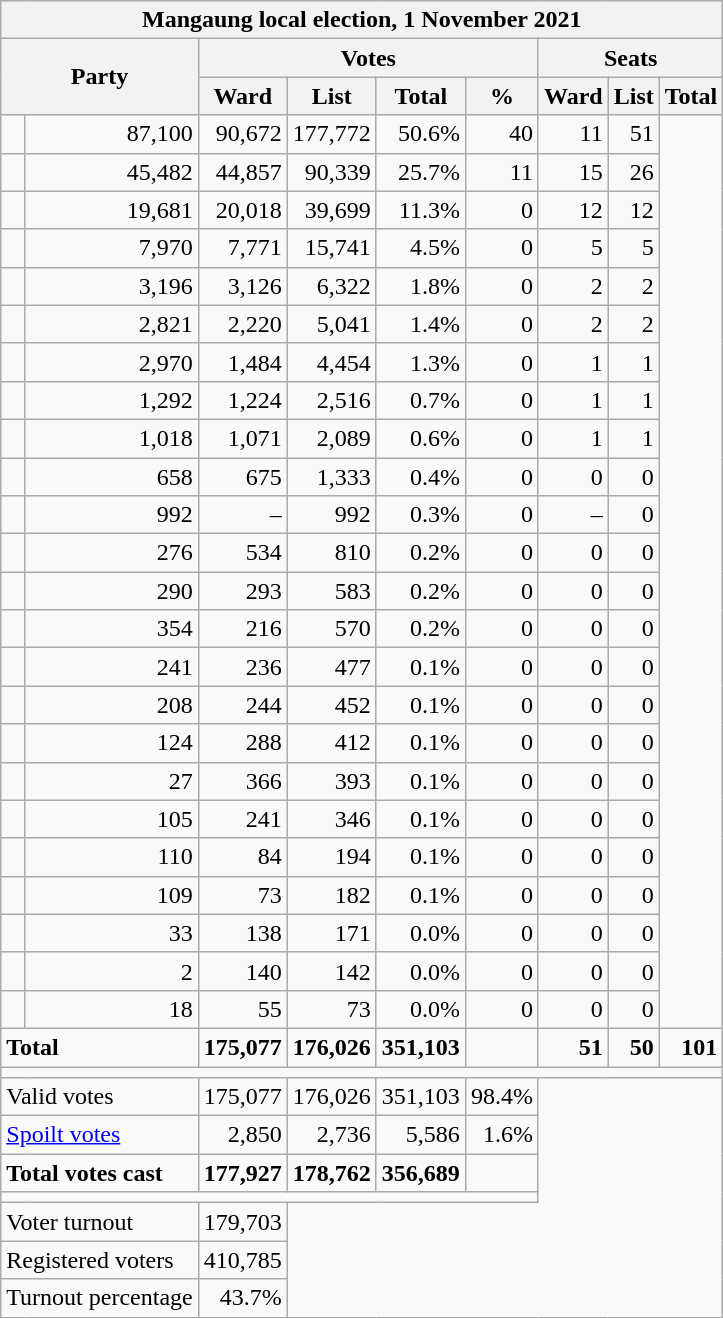<table class=wikitable style="text-align:right">
<tr>
<th colspan="9" align="center">Mangaung local election, 1 November 2021</th>
</tr>
<tr>
<th rowspan="2" colspan="2">Party</th>
<th colspan="4" align="center">Votes</th>
<th colspan="3" align="center">Seats</th>
</tr>
<tr>
<th>Ward</th>
<th>List</th>
<th>Total</th>
<th>%</th>
<th>Ward</th>
<th>List</th>
<th>Total</th>
</tr>
<tr>
<td></td>
<td>87,100</td>
<td>90,672</td>
<td>177,772</td>
<td>50.6%</td>
<td>40</td>
<td>11</td>
<td>51</td>
</tr>
<tr>
<td></td>
<td>45,482</td>
<td>44,857</td>
<td>90,339</td>
<td>25.7%</td>
<td>11</td>
<td>15</td>
<td>26</td>
</tr>
<tr>
<td></td>
<td>19,681</td>
<td>20,018</td>
<td>39,699</td>
<td>11.3%</td>
<td>0</td>
<td>12</td>
<td>12</td>
</tr>
<tr>
<td></td>
<td>7,970</td>
<td>7,771</td>
<td>15,741</td>
<td>4.5%</td>
<td>0</td>
<td>5</td>
<td>5</td>
</tr>
<tr>
<td></td>
<td>3,196</td>
<td>3,126</td>
<td>6,322</td>
<td>1.8%</td>
<td>0</td>
<td>2</td>
<td>2</td>
</tr>
<tr>
<td></td>
<td>2,821</td>
<td>2,220</td>
<td>5,041</td>
<td>1.4%</td>
<td>0</td>
<td>2</td>
<td>2</td>
</tr>
<tr>
<td></td>
<td>2,970</td>
<td>1,484</td>
<td>4,454</td>
<td>1.3%</td>
<td>0</td>
<td>1</td>
<td>1</td>
</tr>
<tr>
<td></td>
<td>1,292</td>
<td>1,224</td>
<td>2,516</td>
<td>0.7%</td>
<td>0</td>
<td>1</td>
<td>1</td>
</tr>
<tr>
<td></td>
<td>1,018</td>
<td>1,071</td>
<td>2,089</td>
<td>0.6%</td>
<td>0</td>
<td>1</td>
<td>1</td>
</tr>
<tr>
<td></td>
<td>658</td>
<td>675</td>
<td>1,333</td>
<td>0.4%</td>
<td>0</td>
<td>0</td>
<td>0</td>
</tr>
<tr>
<td></td>
<td>992</td>
<td>–</td>
<td>992</td>
<td>0.3%</td>
<td>0</td>
<td>–</td>
<td>0</td>
</tr>
<tr>
<td></td>
<td>276</td>
<td>534</td>
<td>810</td>
<td>0.2%</td>
<td>0</td>
<td>0</td>
<td>0</td>
</tr>
<tr>
<td></td>
<td>290</td>
<td>293</td>
<td>583</td>
<td>0.2%</td>
<td>0</td>
<td>0</td>
<td>0</td>
</tr>
<tr>
<td></td>
<td>354</td>
<td>216</td>
<td>570</td>
<td>0.2%</td>
<td>0</td>
<td>0</td>
<td>0</td>
</tr>
<tr>
<td></td>
<td>241</td>
<td>236</td>
<td>477</td>
<td>0.1%</td>
<td>0</td>
<td>0</td>
<td>0</td>
</tr>
<tr>
<td></td>
<td>208</td>
<td>244</td>
<td>452</td>
<td>0.1%</td>
<td>0</td>
<td>0</td>
<td>0</td>
</tr>
<tr>
<td></td>
<td>124</td>
<td>288</td>
<td>412</td>
<td>0.1%</td>
<td>0</td>
<td>0</td>
<td>0</td>
</tr>
<tr>
<td></td>
<td>27</td>
<td>366</td>
<td>393</td>
<td>0.1%</td>
<td>0</td>
<td>0</td>
<td>0</td>
</tr>
<tr>
<td></td>
<td>105</td>
<td>241</td>
<td>346</td>
<td>0.1%</td>
<td>0</td>
<td>0</td>
<td>0</td>
</tr>
<tr>
<td></td>
<td>110</td>
<td>84</td>
<td>194</td>
<td>0.1%</td>
<td>0</td>
<td>0</td>
<td>0</td>
</tr>
<tr>
<td></td>
<td>109</td>
<td>73</td>
<td>182</td>
<td>0.1%</td>
<td>0</td>
<td>0</td>
<td>0</td>
</tr>
<tr>
<td></td>
<td>33</td>
<td>138</td>
<td>171</td>
<td>0.0%</td>
<td>0</td>
<td>0</td>
<td>0</td>
</tr>
<tr>
<td></td>
<td>2</td>
<td>140</td>
<td>142</td>
<td>0.0%</td>
<td>0</td>
<td>0</td>
<td>0</td>
</tr>
<tr>
<td></td>
<td>18</td>
<td>55</td>
<td>73</td>
<td>0.0%</td>
<td>0</td>
<td>0</td>
<td>0</td>
</tr>
<tr>
<td colspan="2" style="text-align:left"><strong>Total</strong></td>
<td><strong>175,077</strong></td>
<td><strong>176,026</strong></td>
<td><strong>351,103</strong></td>
<td></td>
<td><strong>51</strong></td>
<td><strong>50</strong></td>
<td><strong>101</strong></td>
</tr>
<tr>
<td colspan="9"></td>
</tr>
<tr>
<td colspan="2" style="text-align:left">Valid votes</td>
<td>175,077</td>
<td>176,026</td>
<td>351,103</td>
<td>98.4%</td>
</tr>
<tr>
<td colspan="2" style="text-align:left"><a href='#'>Spoilt votes</a></td>
<td>2,850</td>
<td>2,736</td>
<td>5,586</td>
<td>1.6%</td>
</tr>
<tr>
<td colspan="2" style="text-align:left"><strong>Total votes cast</strong></td>
<td><strong>177,927</strong></td>
<td><strong>178,762</strong></td>
<td><strong>356,689</strong></td>
<td></td>
</tr>
<tr>
<td colspan="6"></td>
</tr>
<tr>
<td colspan="2" style="text-align:left">Voter turnout</td>
<td>179,703</td>
</tr>
<tr>
<td colspan="2" style="text-align:left">Registered voters</td>
<td>410,785</td>
</tr>
<tr>
<td colspan="2" style="text-align:left">Turnout percentage</td>
<td>43.7%</td>
</tr>
</table>
